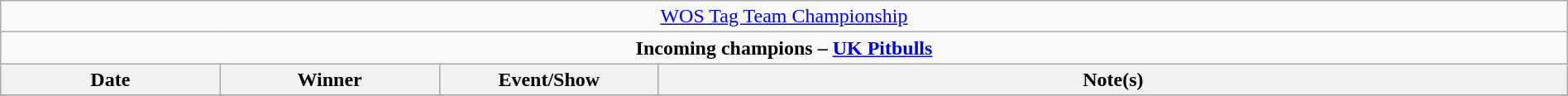<table class="wikitable" style="text-align:center; width:100%;">
<tr>
<td colspan="4" style="text-align: center;"><a href='#'>WOS Tag Team Championship</a></td>
</tr>
<tr>
<td colspan="4" style="text-align: center;"><strong>Incoming champions – <a href='#'>UK Pitbulls </a></strong></td>
</tr>
<tr>
<th width="14%">Date</th>
<th width="14%">Winner</th>
<th width="14%">Event/Show</th>
<th width="58%">Note(s)</th>
</tr>
<tr>
</tr>
</table>
